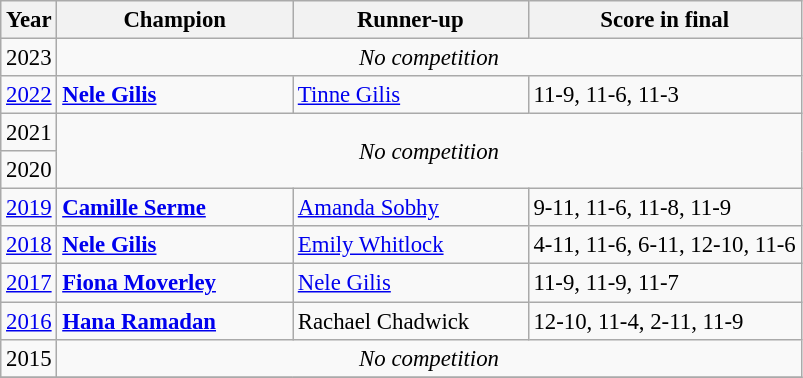<table class="wikitable" style="font-size: 95%;">
<tr>
<th>Year</th>
<th width="150">Champion</th>
<th width="150">Runner-up</th>
<th width="175">Score in final</th>
</tr>
<tr>
<td>2023</td>
<td rowspan=1 colspan=3 align="center"><em>No competition</em></td>
</tr>
<tr>
<td><a href='#'>2022</a></td>
<td> <strong><a href='#'>Nele Gilis</a> </strong></td>
<td> <a href='#'>Tinne Gilis</a></td>
<td>11-9, 11-6, 11-3</td>
</tr>
<tr>
<td>2021</td>
<td rowspan=2 colspan=3 align="center"><em>No competition</em></td>
</tr>
<tr>
<td>2020</td>
</tr>
<tr>
<td><a href='#'>2019</a></td>
<td> <strong><a href='#'>Camille Serme</a> </strong></td>
<td> <a href='#'>Amanda Sobhy</a></td>
<td>9-11, 11-6, 11-8, 11-9</td>
</tr>
<tr>
<td><a href='#'>2018</a></td>
<td> <strong><a href='#'>Nele Gilis</a> </strong></td>
<td> <a href='#'>Emily Whitlock</a></td>
<td>4-11, 11-6, 6-11, 12-10, 11-6</td>
</tr>
<tr>
<td><a href='#'>2017</a></td>
<td> <strong><a href='#'>Fiona Moverley</a> </strong></td>
<td> <a href='#'>Nele Gilis</a></td>
<td>11-9, 11-9, 11-7</td>
</tr>
<tr>
<td><a href='#'>2016</a></td>
<td> <strong><a href='#'>Hana Ramadan</a> </strong></td>
<td> Rachael Chadwick</td>
<td>12-10, 11-4, 2-11, 11-9</td>
</tr>
<tr>
<td>2015</td>
<td rowspan=1 colspan=3 align="center"><em>No competition</em></td>
</tr>
<tr>
</tr>
</table>
